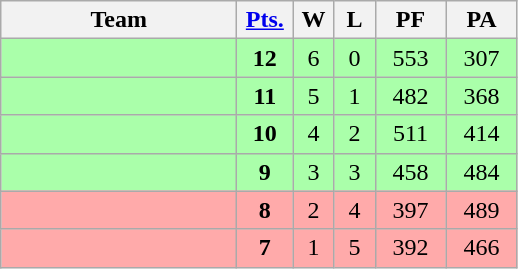<table class=wikitable>
<tr align=center>
<th width=150px>Team</th>
<th width=30px><a href='#'>Pts.</a></th>
<th width=20px>W</th>
<th width=20px>L</th>
<th width=40px>PF</th>
<th width=40px>PA</th>
</tr>
<tr align=center bgcolor=#aaffaa>
<td align=left></td>
<td><strong>12</strong></td>
<td>6</td>
<td>0</td>
<td>553</td>
<td>307</td>
</tr>
<tr align=center bgcolor=#aaffaa>
<td align=left></td>
<td><strong>11</strong></td>
<td>5</td>
<td>1</td>
<td>482</td>
<td>368</td>
</tr>
<tr align=center bgcolor=#aaffaa>
<td align=left></td>
<td><strong>10</strong></td>
<td>4</td>
<td>2</td>
<td>511</td>
<td>414</td>
</tr>
<tr align=center bgcolor=#aaffaa>
<td align=left></td>
<td><strong>9</strong></td>
<td>3</td>
<td>3</td>
<td>458</td>
<td>484</td>
</tr>
<tr align=center bgcolor=#ffaaaa>
<td align=left></td>
<td><strong>8</strong></td>
<td>2</td>
<td>4</td>
<td>397</td>
<td>489</td>
</tr>
<tr align=center bgcolor=#ffaaaa>
<td align=left></td>
<td><strong>7</strong></td>
<td>1</td>
<td>5</td>
<td>392</td>
<td>466</td>
</tr>
</table>
